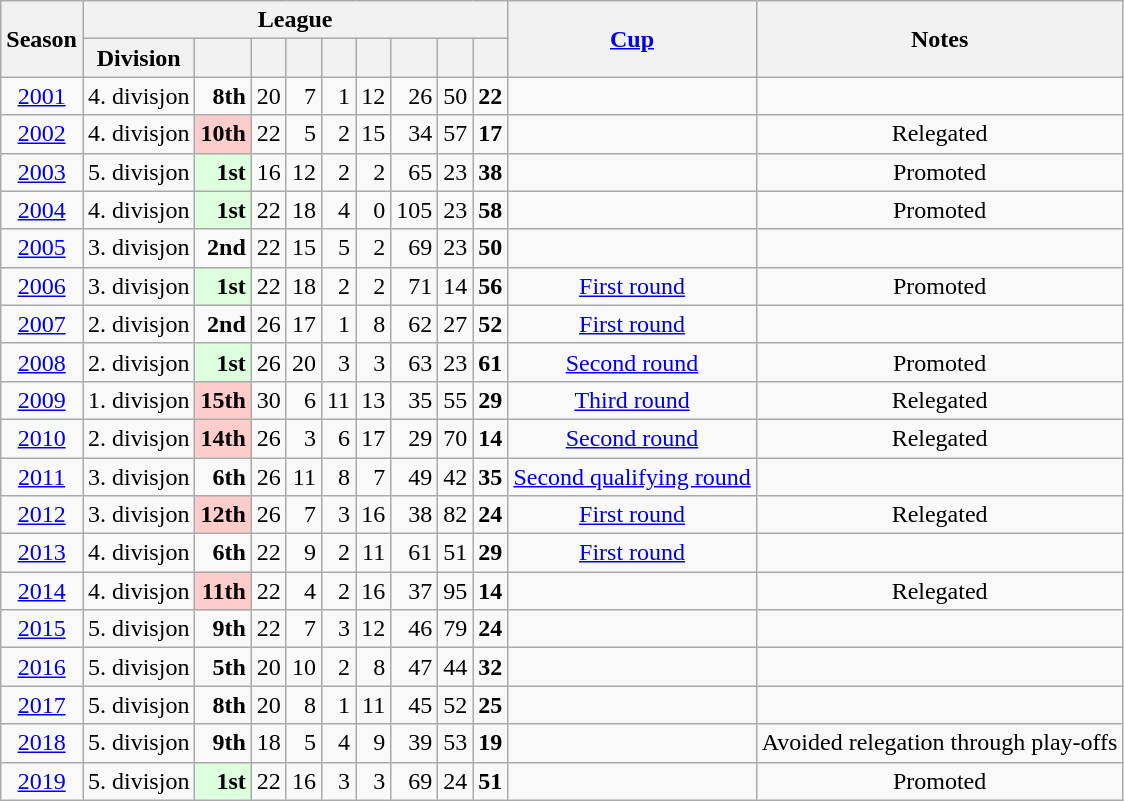<table class="wikitable" style="text-align: center;">
<tr>
<th scope=col rowspan="2">Season</th>
<th scope=col colspan="9" class=unsortable>League</th>
<th scope=col rowspan="2"><a href='#'>Cup</a></th>
<th scope=col rowspan="2">Notes</th>
</tr>
<tr>
<th>Division</th>
<th></th>
<th></th>
<th></th>
<th></th>
<th></th>
<th></th>
<th></th>
<th></th>
</tr>
<tr>
<td><a href='#'>2001</a></td>
<td>4. divisjon</td>
<td align=right><strong>8th</strong></td>
<td align=right>20</td>
<td align=right>7</td>
<td align=right>1</td>
<td align=right>12</td>
<td align=right>26</td>
<td align=right>50</td>
<td align=right><strong>22</strong></td>
<td></td>
<td></td>
</tr>
<tr>
<td><a href='#'>2002</a></td>
<td>4. divisjon</td>
<td align=right bgcolor="#FFCCCC"> <strong>10th</strong></td>
<td align=right>22</td>
<td align=right>5</td>
<td align=right>2</td>
<td align=right>15</td>
<td align=right>34</td>
<td align=right>57</td>
<td align=right><strong>17</strong></td>
<td></td>
<td>Relegated</td>
</tr>
<tr>
<td><a href='#'>2003</a></td>
<td>5. divisjon</td>
<td align=right bgcolor="#DDFFDD"> <strong>1st</strong></td>
<td align=right>16</td>
<td align=right>12</td>
<td align=right>2</td>
<td align=right>2</td>
<td align=right>65</td>
<td align=right>23</td>
<td align=right><strong>38</strong></td>
<td></td>
<td>Promoted</td>
</tr>
<tr>
<td><a href='#'>2004</a></td>
<td>4. divisjon</td>
<td align=right bgcolor="#DDFFDD"> <strong>1st</strong></td>
<td align=right>22</td>
<td align=right>18</td>
<td align=right>4</td>
<td align=right>0</td>
<td align=right>105</td>
<td align=right>23</td>
<td align=right><strong>58</strong></td>
<td></td>
<td>Promoted</td>
</tr>
<tr>
<td><a href='#'>2005</a></td>
<td>3. divisjon</td>
<td align=right><strong>2nd</strong></td>
<td align=right>22</td>
<td align=right>15</td>
<td align=right>5</td>
<td align=right>2</td>
<td align=right>69</td>
<td align=right>23</td>
<td align=right><strong>50</strong></td>
<td></td>
<td></td>
</tr>
<tr>
<td><a href='#'>2006</a></td>
<td>3. divisjon</td>
<td align=right bgcolor="#DDFFDD"> <strong>1st</strong></td>
<td align=right>22</td>
<td align=right>18</td>
<td align=right>2</td>
<td align=right>2</td>
<td align=right>71</td>
<td align=right>14</td>
<td align=right><strong>56</strong></td>
<td><a href='#'>First round</a></td>
<td>Promoted</td>
</tr>
<tr>
<td><a href='#'>2007</a></td>
<td>2. divisjon</td>
<td align=right><strong>2nd</strong></td>
<td align=right>26</td>
<td align=right>17</td>
<td align=right>1</td>
<td align=right>8</td>
<td align=right>62</td>
<td align=right>27</td>
<td align=right><strong>52</strong></td>
<td><a href='#'>First round</a></td>
<td></td>
</tr>
<tr>
<td><a href='#'>2008</a></td>
<td>2. divisjon</td>
<td align=right bgcolor="#DDFFDD"> <strong>1st</strong></td>
<td align=right>26</td>
<td align=right>20</td>
<td align=right>3</td>
<td align=right>3</td>
<td align=right>63</td>
<td align=right>23</td>
<td align=right><strong>61</strong></td>
<td><a href='#'>Second round</a></td>
<td>Promoted</td>
</tr>
<tr>
<td><a href='#'>2009</a></td>
<td>1. divisjon</td>
<td align=right bgcolor="#FFCCCC"> <strong>15th</strong></td>
<td align=right>30</td>
<td align=right>6</td>
<td align=right>11</td>
<td align=right>13</td>
<td align=right>35</td>
<td align=right>55</td>
<td align=right><strong>29</strong></td>
<td><a href='#'>Third round</a></td>
<td>Relegated</td>
</tr>
<tr>
<td><a href='#'>2010</a></td>
<td>2. divisjon</td>
<td align=right bgcolor="#FFCCCC"> <strong>14th</strong></td>
<td align=right>26</td>
<td align=right>3</td>
<td align=right>6</td>
<td align=right>17</td>
<td align=right>29</td>
<td align=right>70</td>
<td align=right><strong>14</strong></td>
<td><a href='#'>Second round</a></td>
<td>Relegated</td>
</tr>
<tr>
<td><a href='#'>2011</a></td>
<td>3. divisjon</td>
<td align=right><strong>6th</strong></td>
<td align=right>26</td>
<td align=right>11</td>
<td align=right>8</td>
<td align=right>7</td>
<td align=right>49</td>
<td align=right>42</td>
<td align=right><strong>35</strong></td>
<td><a href='#'>Second qualifying round</a></td>
<td></td>
</tr>
<tr>
<td><a href='#'>2012</a></td>
<td>3. divisjon</td>
<td align=right bgcolor="#FFCCCC"> <strong>12th</strong></td>
<td align=right>26</td>
<td align=right>7</td>
<td align=right>3</td>
<td align=right>16</td>
<td align=right>38</td>
<td align=right>82</td>
<td align=right><strong>24</strong></td>
<td><a href='#'>First round</a></td>
<td>Relegated</td>
</tr>
<tr>
<td><a href='#'>2013</a></td>
<td>4. divisjon</td>
<td align=right><strong>6th</strong></td>
<td align=right>22</td>
<td align=right>9</td>
<td align=right>2</td>
<td align=right>11</td>
<td align=right>61</td>
<td align=right>51</td>
<td align=right><strong>29</strong></td>
<td><a href='#'>First round</a></td>
<td></td>
</tr>
<tr>
<td><a href='#'>2014</a></td>
<td>4. divisjon</td>
<td align=right bgcolor="#FFCCCC"> <strong>11th</strong></td>
<td align=right>22</td>
<td align=right>4</td>
<td align=right>2</td>
<td align=right>16</td>
<td align=right>37</td>
<td align=right>95</td>
<td align=right><strong>14</strong></td>
<td></td>
<td>Relegated</td>
</tr>
<tr>
<td><a href='#'>2015</a></td>
<td>5. divisjon</td>
<td align=right><strong>9th</strong></td>
<td align=right>22</td>
<td align=right>7</td>
<td align=right>3</td>
<td align=right>12</td>
<td align=right>46</td>
<td align=right>79</td>
<td align=right><strong>24</strong></td>
<td></td>
<td></td>
</tr>
<tr>
<td><a href='#'>2016</a></td>
<td>5. divisjon</td>
<td align=right><strong>5th</strong></td>
<td align=right>20</td>
<td align=right>10</td>
<td align=right>2</td>
<td align=right>8</td>
<td align=right>47</td>
<td align=right>44</td>
<td align=right><strong>32</strong></td>
<td></td>
<td></td>
</tr>
<tr>
<td><a href='#'>2017</a></td>
<td>5. divisjon</td>
<td align=right><strong>8th</strong></td>
<td align=right>20</td>
<td align=right>8</td>
<td align=right>1</td>
<td align=right>11</td>
<td align=right>45</td>
<td align=right>52</td>
<td align=right><strong>25</strong></td>
<td></td>
<td></td>
</tr>
<tr>
<td><a href='#'>2018</a></td>
<td>5. divisjon</td>
<td align=right><strong>9th</strong></td>
<td align=right>18</td>
<td align=right>5</td>
<td align=right>4</td>
<td align=right>9</td>
<td align=right>39</td>
<td align=right>53</td>
<td align=right><strong>19</strong></td>
<td></td>
<td>Avoided relegation through play-offs</td>
</tr>
<tr>
<td><a href='#'>2019</a></td>
<td>5. divisjon</td>
<td align=right bgcolor="#DDFFDD"> <strong>1st</strong></td>
<td align=right>22</td>
<td align=right>16</td>
<td align=right>3</td>
<td align=right>3</td>
<td align=right>69</td>
<td align=right>24</td>
<td align=right><strong>51</strong></td>
<td></td>
<td>Promoted</td>
</tr>
</table>
